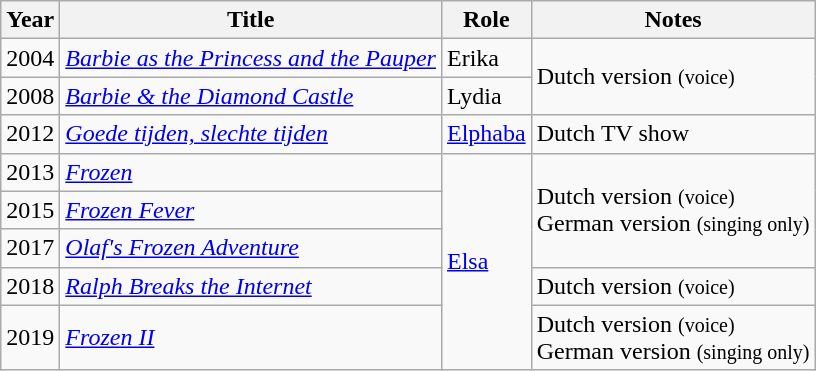<table class="wikitable">
<tr>
<th>Year</th>
<th>Title</th>
<th>Role</th>
<th>Notes</th>
</tr>
<tr>
<td>2004</td>
<td><em><a href='#'>Barbie as the Princess and the Pauper</a></em></td>
<td>Erika</td>
<td rowspan="2">Dutch version <small>(voice)</small></td>
</tr>
<tr>
<td>2008</td>
<td><em><a href='#'>Barbie & the Diamond Castle</a></em></td>
<td>Lydia</td>
</tr>
<tr>
<td>2012</td>
<td><em><a href='#'>Goede tijden, slechte tijden</a></em></td>
<td><a href='#'>Elphaba</a></td>
<td>Dutch TV show</td>
</tr>
<tr>
<td>2013</td>
<td><em><a href='#'>Frozen</a></em></td>
<td rowspan="5"><a href='#'>Elsa</a></td>
<td rowspan="3">Dutch version <small>(voice)</small><br>German version <small>(singing only)</small></td>
</tr>
<tr>
<td>2015</td>
<td><em><a href='#'>Frozen Fever</a></em></td>
</tr>
<tr>
<td>2017</td>
<td><em><a href='#'>Olaf's Frozen Adventure</a></em></td>
</tr>
<tr>
<td>2018</td>
<td><em><a href='#'>Ralph Breaks the Internet</a></em></td>
<td>Dutch version <small>(voice)</small></td>
</tr>
<tr>
<td>2019</td>
<td><em><a href='#'>Frozen II</a></em></td>
<td>Dutch version <small>(voice)</small><br>German version <small>(singing only)</small></td>
</tr>
</table>
